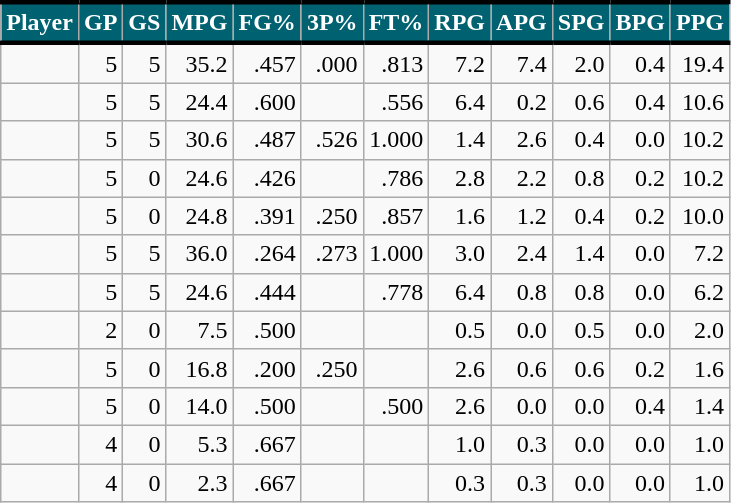<table class="wikitable sortable" style="text-align:right;">
<tr>
<th style="background:#006271; color:#FFFFFF; border-top:#010101 3px solid; border-bottom:#010101 3px solid;">Player</th>
<th style="background:#006271; color:#FFFFFF; border-top:#010101 3px solid; border-bottom:#010101 3px solid;">GP</th>
<th style="background:#006271; color:#FFFFFF; border-top:#010101 3px solid; border-bottom:#010101 3px solid;">GS</th>
<th style="background:#006271; color:#FFFFFF; border-top:#010101 3px solid; border-bottom:#010101 3px solid;">MPG</th>
<th style="background:#006271; color:#FFFFFF; border-top:#010101 3px solid; border-bottom:#010101 3px solid;">FG%</th>
<th style="background:#006271; color:#FFFFFF; border-top:#010101 3px solid; border-bottom:#010101 3px solid;">3P%</th>
<th style="background:#006271; color:#FFFFFF; border-top:#010101 3px solid; border-bottom:#010101 3px solid;">FT%</th>
<th style="background:#006271; color:#FFFFFF; border-top:#010101 3px solid; border-bottom:#010101 3px solid;">RPG</th>
<th style="background:#006271; color:#FFFFFF; border-top:#010101 3px solid; border-bottom:#010101 3px solid;">APG</th>
<th style="background:#006271; color:#FFFFFF; border-top:#010101 3px solid; border-bottom:#010101 3px solid;">SPG</th>
<th style="background:#006271; color:#FFFFFF; border-top:#010101 3px solid; border-bottom:#010101 3px solid;">BPG</th>
<th style="background:#006271; color:#FFFFFF; border-top:#010101 3px solid; border-bottom:#010101 3px solid;">PPG</th>
</tr>
<tr>
<td></td>
<td>5</td>
<td>5</td>
<td>35.2</td>
<td>.457</td>
<td>.000</td>
<td>.813</td>
<td>7.2</td>
<td>7.4</td>
<td>2.0</td>
<td>0.4</td>
<td>19.4</td>
</tr>
<tr>
<td></td>
<td>5</td>
<td>5</td>
<td>24.4</td>
<td>.600</td>
<td></td>
<td>.556</td>
<td>6.4</td>
<td>0.2</td>
<td>0.6</td>
<td>0.4</td>
<td>10.6</td>
</tr>
<tr>
<td></td>
<td>5</td>
<td>5</td>
<td>30.6</td>
<td>.487</td>
<td>.526</td>
<td>1.000</td>
<td>1.4</td>
<td>2.6</td>
<td>0.4</td>
<td>0.0</td>
<td>10.2</td>
</tr>
<tr>
<td></td>
<td>5</td>
<td>0</td>
<td>24.6</td>
<td>.426</td>
<td></td>
<td>.786</td>
<td>2.8</td>
<td>2.2</td>
<td>0.8</td>
<td>0.2</td>
<td>10.2</td>
</tr>
<tr>
<td></td>
<td>5</td>
<td>0</td>
<td>24.8</td>
<td>.391</td>
<td>.250</td>
<td>.857</td>
<td>1.6</td>
<td>1.2</td>
<td>0.4</td>
<td>0.2</td>
<td>10.0</td>
</tr>
<tr>
<td></td>
<td>5</td>
<td>5</td>
<td>36.0</td>
<td>.264</td>
<td>.273</td>
<td>1.000</td>
<td>3.0</td>
<td>2.4</td>
<td>1.4</td>
<td>0.0</td>
<td>7.2</td>
</tr>
<tr>
<td></td>
<td>5</td>
<td>5</td>
<td>24.6</td>
<td>.444</td>
<td></td>
<td>.778</td>
<td>6.4</td>
<td>0.8</td>
<td>0.8</td>
<td>0.0</td>
<td>6.2</td>
</tr>
<tr>
<td></td>
<td>2</td>
<td>0</td>
<td>7.5</td>
<td>.500</td>
<td></td>
<td></td>
<td>0.5</td>
<td>0.0</td>
<td>0.5</td>
<td>0.0</td>
<td>2.0</td>
</tr>
<tr>
<td></td>
<td>5</td>
<td>0</td>
<td>16.8</td>
<td>.200</td>
<td>.250</td>
<td></td>
<td>2.6</td>
<td>0.6</td>
<td>0.6</td>
<td>0.2</td>
<td>1.6</td>
</tr>
<tr>
<td></td>
<td>5</td>
<td>0</td>
<td>14.0</td>
<td>.500</td>
<td></td>
<td>.500</td>
<td>2.6</td>
<td>0.0</td>
<td>0.0</td>
<td>0.4</td>
<td>1.4</td>
</tr>
<tr>
<td></td>
<td>4</td>
<td>0</td>
<td>5.3</td>
<td>.667</td>
<td></td>
<td></td>
<td>1.0</td>
<td>0.3</td>
<td>0.0</td>
<td>0.0</td>
<td>1.0</td>
</tr>
<tr>
<td></td>
<td>4</td>
<td>0</td>
<td>2.3</td>
<td>.667</td>
<td></td>
<td></td>
<td>0.3</td>
<td>0.3</td>
<td>0.0</td>
<td>0.0</td>
<td>1.0</td>
</tr>
</table>
